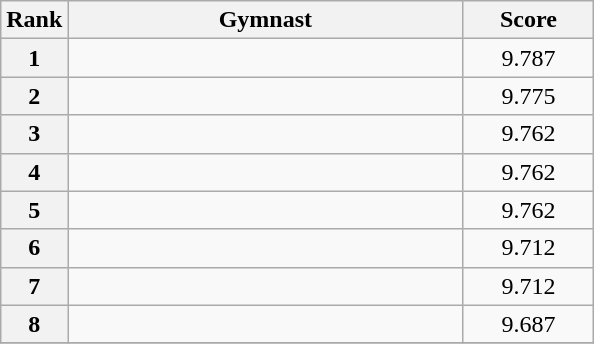<table class="wikitable sortable" style="text-align:center">
<tr>
<th>Rank</th>
<th style="width:16em">Gymnast</th>
<th style="width:5em">Score</th>
</tr>
<tr>
<th>1</th>
<td align="left"></td>
<td>9.787</td>
</tr>
<tr>
<th>2</th>
<td align="left"></td>
<td>9.775</td>
</tr>
<tr>
<th>3</th>
<td align="left"></td>
<td>9.762</td>
</tr>
<tr>
<th>4</th>
<td align="left"></td>
<td>9.762</td>
</tr>
<tr>
<th>5</th>
<td align="left"></td>
<td>9.762</td>
</tr>
<tr>
<th>6</th>
<td align="left"></td>
<td>9.712</td>
</tr>
<tr>
<th>7</th>
<td align="left"></td>
<td>9.712</td>
</tr>
<tr>
<th>8</th>
<td align="left"></td>
<td>9.687</td>
</tr>
<tr>
</tr>
</table>
